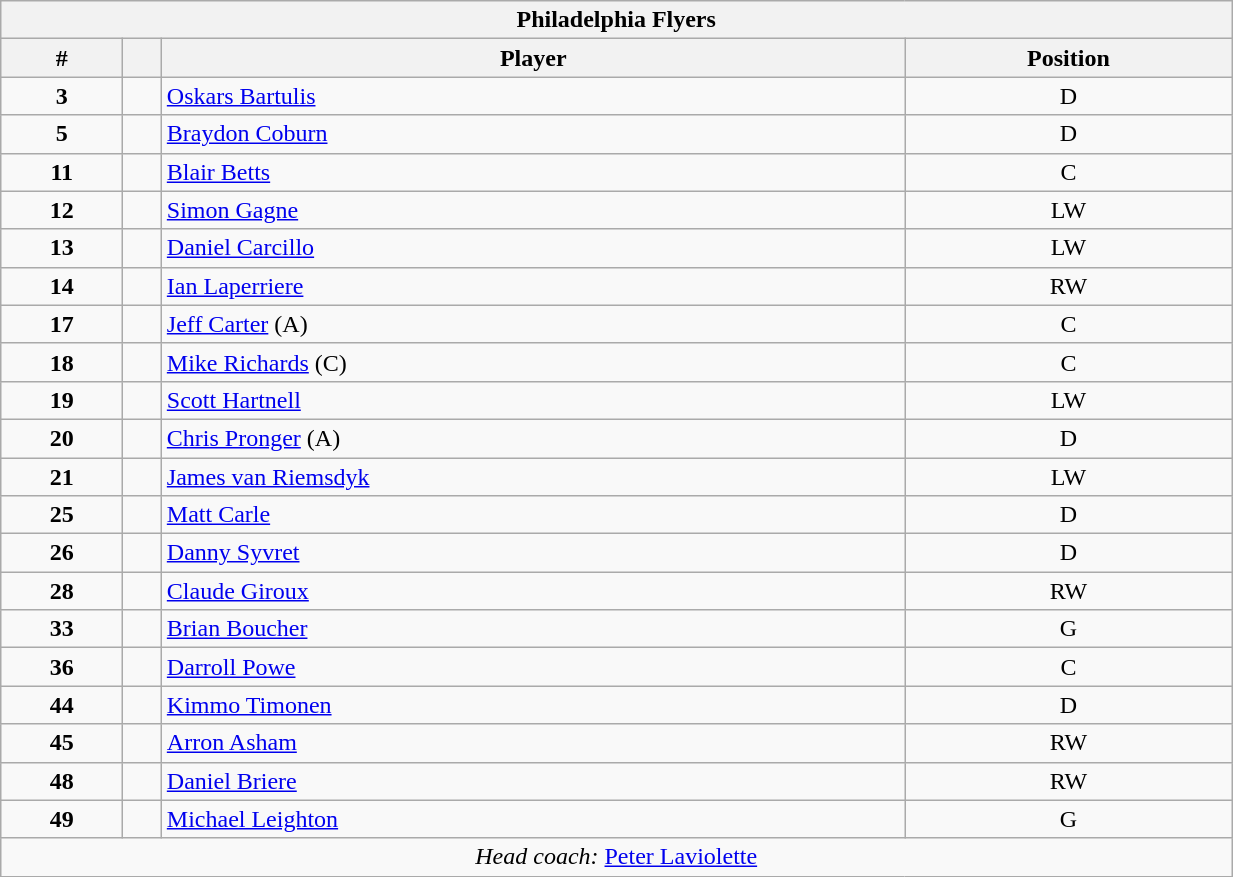<table width="65%" class="wikitable" style="text-align:center">
<tr>
<th colspan=4>Philadelphia Flyers</th>
</tr>
<tr>
<th>#</th>
<th></th>
<th>Player</th>
<th>Position</th>
</tr>
<tr>
<td><strong>3</strong></td>
<td align=center></td>
<td align=left><a href='#'>Oskars Bartulis</a></td>
<td>D</td>
</tr>
<tr>
<td><strong>5</strong></td>
<td align=center></td>
<td align=left><a href='#'>Braydon Coburn</a></td>
<td>D</td>
</tr>
<tr>
<td><strong>11</strong></td>
<td align=center></td>
<td align=left><a href='#'>Blair Betts</a></td>
<td>C</td>
</tr>
<tr>
<td><strong>12</strong></td>
<td align=center></td>
<td align=left><a href='#'>Simon Gagne</a></td>
<td>LW</td>
</tr>
<tr>
<td><strong>13</strong></td>
<td align=center></td>
<td align=left><a href='#'>Daniel Carcillo</a></td>
<td>LW</td>
</tr>
<tr>
<td><strong>14</strong></td>
<td align=center></td>
<td align=left><a href='#'>Ian Laperriere</a></td>
<td>RW</td>
</tr>
<tr>
<td><strong>17</strong></td>
<td align=center></td>
<td align=left><a href='#'>Jeff Carter</a> (A)</td>
<td>C</td>
</tr>
<tr>
<td><strong>18</strong></td>
<td align=center></td>
<td align=left><a href='#'>Mike Richards</a> (C)</td>
<td>C</td>
</tr>
<tr>
<td><strong>19</strong></td>
<td align=center></td>
<td align=left><a href='#'>Scott Hartnell</a></td>
<td>LW</td>
</tr>
<tr>
<td><strong>20</strong></td>
<td align=center></td>
<td align=left><a href='#'>Chris Pronger</a> (A)</td>
<td>D</td>
</tr>
<tr>
<td><strong>21</strong></td>
<td align=center></td>
<td align=left><a href='#'>James van Riemsdyk</a></td>
<td>LW</td>
</tr>
<tr>
<td><strong>25</strong></td>
<td align=center></td>
<td align=left><a href='#'>Matt Carle</a></td>
<td>D</td>
</tr>
<tr>
<td><strong>26</strong></td>
<td align=center></td>
<td align=left><a href='#'>Danny Syvret</a></td>
<td>D</td>
</tr>
<tr>
<td><strong>28</strong></td>
<td align=center></td>
<td align=left><a href='#'>Claude Giroux</a></td>
<td>RW</td>
</tr>
<tr>
<td><strong>33</strong></td>
<td align=center></td>
<td align=left><a href='#'>Brian Boucher</a></td>
<td>G</td>
</tr>
<tr>
<td><strong>36</strong></td>
<td align=center></td>
<td align=left><a href='#'>Darroll Powe</a></td>
<td>C</td>
</tr>
<tr>
<td><strong>44</strong></td>
<td align=center></td>
<td align=left><a href='#'>Kimmo Timonen</a></td>
<td>D</td>
</tr>
<tr>
<td><strong>45</strong></td>
<td align=center></td>
<td align=left><a href='#'>Arron Asham</a></td>
<td>RW</td>
</tr>
<tr>
<td><strong>48</strong></td>
<td align=center></td>
<td align=left><a href='#'>Daniel Briere</a></td>
<td>RW</td>
</tr>
<tr>
<td><strong>49</strong></td>
<td align=center></td>
<td align=left><a href='#'>Michael Leighton</a></td>
<td>G</td>
</tr>
<tr>
<td colspan=4><em>Head coach:</em>  <a href='#'>Peter Laviolette</a></td>
</tr>
</table>
